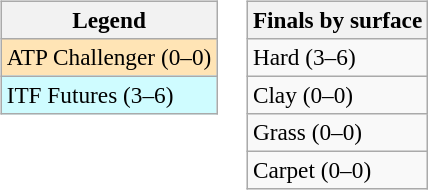<table>
<tr valign=top>
<td><br><table class=wikitable style=font-size:97%>
<tr>
<th>Legend</th>
</tr>
<tr bgcolor=moccasin>
<td>ATP Challenger (0–0)</td>
</tr>
<tr bgcolor=cffcff>
<td>ITF Futures (3–6)</td>
</tr>
</table>
</td>
<td><br><table class=wikitable style=font-size:97%>
<tr>
<th>Finals by surface</th>
</tr>
<tr>
<td>Hard (3–6)</td>
</tr>
<tr>
<td>Clay (0–0)</td>
</tr>
<tr>
<td>Grass (0–0)</td>
</tr>
<tr>
<td>Carpet (0–0)</td>
</tr>
</table>
</td>
</tr>
</table>
